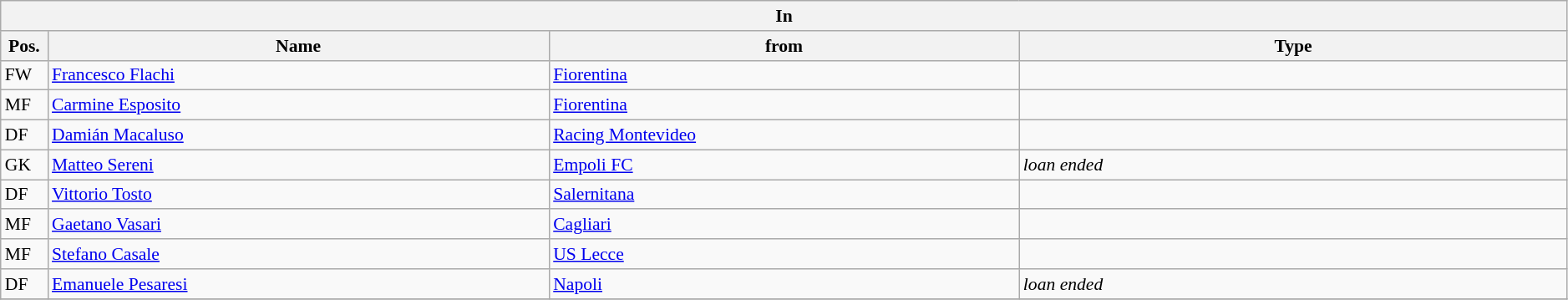<table class="wikitable" style="font-size:90%;width:99%;">
<tr>
<th colspan="4">In</th>
</tr>
<tr>
<th width=3%>Pos.</th>
<th width=32%>Name</th>
<th width=30%>from</th>
<th width=35%>Type</th>
</tr>
<tr>
<td>FW</td>
<td><a href='#'>Francesco Flachi</a></td>
<td><a href='#'>Fiorentina</a></td>
<td></td>
</tr>
<tr>
<td>MF</td>
<td><a href='#'>Carmine Esposito</a></td>
<td><a href='#'>Fiorentina</a></td>
<td></td>
</tr>
<tr>
<td>DF</td>
<td><a href='#'>Damián Macaluso</a></td>
<td><a href='#'>Racing Montevideo</a></td>
<td></td>
</tr>
<tr>
<td>GK</td>
<td><a href='#'>Matteo Sereni</a></td>
<td><a href='#'>Empoli FC</a></td>
<td><em>loan ended</em></td>
</tr>
<tr>
<td>DF</td>
<td><a href='#'>Vittorio Tosto</a></td>
<td><a href='#'>Salernitana</a></td>
<td></td>
</tr>
<tr>
<td>MF</td>
<td><a href='#'>Gaetano Vasari</a></td>
<td><a href='#'>Cagliari</a></td>
<td></td>
</tr>
<tr>
<td>MF</td>
<td><a href='#'>Stefano Casale</a></td>
<td><a href='#'>US Lecce</a></td>
<td></td>
</tr>
<tr>
<td>DF</td>
<td><a href='#'>Emanuele Pesaresi</a></td>
<td><a href='#'>Napoli</a></td>
<td><em>loan ended</em></td>
</tr>
<tr>
</tr>
</table>
